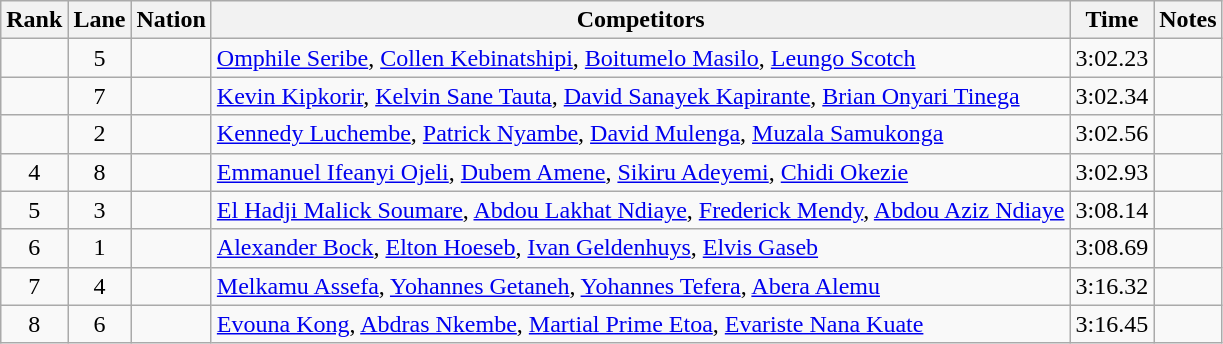<table class="wikitable sortable" style="text-align:center">
<tr>
<th>Rank</th>
<th>Lane</th>
<th>Nation</th>
<th>Competitors</th>
<th>Time</th>
<th>Notes</th>
</tr>
<tr>
<td></td>
<td>5</td>
<td align=left></td>
<td align=left><a href='#'>Omphile Seribe</a>, <a href='#'>Collen Kebinatshipi</a>, <a href='#'>Boitumelo Masilo</a>, <a href='#'>Leungo Scotch</a></td>
<td>3:02.23</td>
<td></td>
</tr>
<tr>
<td></td>
<td>7</td>
<td align=left></td>
<td align=left><a href='#'>Kevin Kipkorir</a>, <a href='#'>Kelvin Sane Tauta</a>, <a href='#'>David Sanayek Kapirante</a>, <a href='#'>Brian Onyari Tinega</a></td>
<td>3:02.34</td>
<td></td>
</tr>
<tr>
<td></td>
<td>2</td>
<td align=left></td>
<td align=left><a href='#'>Kennedy Luchembe</a>, <a href='#'>Patrick Nyambe</a>, <a href='#'>David Mulenga</a>, <a href='#'>Muzala Samukonga</a></td>
<td>3:02.56</td>
<td></td>
</tr>
<tr>
<td>4</td>
<td>8</td>
<td align=left></td>
<td align=left><a href='#'>Emmanuel Ifeanyi Ojeli</a>, <a href='#'>Dubem Amene</a>, <a href='#'>Sikiru Adeyemi</a>, <a href='#'>Chidi Okezie</a></td>
<td>3:02.93</td>
<td></td>
</tr>
<tr>
<td>5</td>
<td>3</td>
<td align=left></td>
<td align=left><a href='#'>El Hadji Malick Soumare</a>, <a href='#'>Abdou Lakhat Ndiaye</a>, <a href='#'>Frederick Mendy</a>, <a href='#'>Abdou Aziz Ndiaye</a></td>
<td>3:08.14</td>
<td></td>
</tr>
<tr>
<td>6</td>
<td>1</td>
<td align=left></td>
<td align=left><a href='#'>Alexander Bock</a>, <a href='#'>Elton Hoeseb</a>, <a href='#'>Ivan Geldenhuys</a>, <a href='#'>Elvis Gaseb</a></td>
<td>3:08.69</td>
<td></td>
</tr>
<tr>
<td>7</td>
<td>4</td>
<td align=left></td>
<td align=left><a href='#'>Melkamu Assefa</a>, <a href='#'>Yohannes Getaneh</a>, <a href='#'>Yohannes Tefera</a>, <a href='#'>Abera Alemu</a></td>
<td>3:16.32</td>
<td></td>
</tr>
<tr>
<td>8</td>
<td>6</td>
<td align=left></td>
<td align=left><a href='#'>Evouna Kong</a>, <a href='#'>Abdras Nkembe</a>, <a href='#'>Martial Prime Etoa</a>, <a href='#'>Evariste Nana Kuate</a></td>
<td>3:16.45</td>
<td></td>
</tr>
</table>
